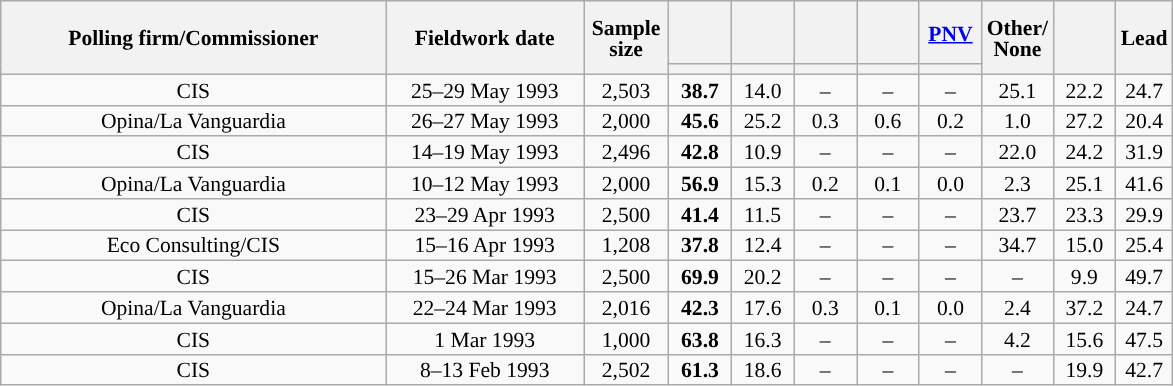<table class="wikitable collapsible collapsed" style="text-align:center; font-size:90%; line-height:14px;">
<tr style="height:42px;">
<th style="width:250px;" rowspan="2">Polling firm/Commissioner</th>
<th style="width:125px;" rowspan="2">Fieldwork date</th>
<th style="width:50px;" rowspan="2">Sample size</th>
<th style="width:35px;"></th>
<th style="width:35px;"></th>
<th style="width:35px;"></th>
<th style="width:35px;"></th>
<th style="width:35px;"><a href='#'>PNV</a></th>
<th style="width:35px;" rowspan="2">Other/<br>None</th>
<th style="width:35px;" rowspan="2"></th>
<th style="width:30px;" rowspan="2">Lead</th>
</tr>
<tr>
<th style="color:inherit;background:"></th>
<th style="color:inherit;background:"></th>
<th style="color:inherit;background:"></th>
<th style="color:inherit;background:"></th>
<th style="color:inherit;background:"></th>
</tr>
<tr>
<td>CIS</td>
<td>25–29 May 1993</td>
<td>2,503</td>
<td><strong>38.7</strong></td>
<td>14.0</td>
<td>–</td>
<td>–</td>
<td>–</td>
<td>25.1</td>
<td>22.2</td>
<td style="background:">24.7</td>
</tr>
<tr>
<td>Opina/La Vanguardia</td>
<td>26–27 May 1993</td>
<td>2,000</td>
<td><strong>45.6</strong></td>
<td>25.2</td>
<td>0.3</td>
<td>0.6</td>
<td>0.2</td>
<td>1.0</td>
<td>27.2</td>
<td style="background:">20.4</td>
</tr>
<tr>
<td>CIS</td>
<td>14–19 May 1993</td>
<td>2,496</td>
<td><strong>42.8</strong></td>
<td>10.9</td>
<td>–</td>
<td>–</td>
<td>–</td>
<td>22.0</td>
<td>24.2</td>
<td style="background:">31.9</td>
</tr>
<tr>
<td>Opina/La Vanguardia</td>
<td>10–12 May 1993</td>
<td>2,000</td>
<td><strong>56.9</strong></td>
<td>15.3</td>
<td>0.2</td>
<td>0.1</td>
<td>0.0</td>
<td>2.3</td>
<td>25.1</td>
<td style="background:">41.6</td>
</tr>
<tr>
<td>CIS</td>
<td>23–29 Apr 1993</td>
<td>2,500</td>
<td><strong>41.4</strong></td>
<td>11.5</td>
<td>–</td>
<td>–</td>
<td>–</td>
<td>23.7</td>
<td>23.3</td>
<td style="background:">29.9</td>
</tr>
<tr>
<td>Eco Consulting/CIS</td>
<td>15–16 Apr 1993</td>
<td>1,208</td>
<td><strong>37.8</strong></td>
<td>12.4</td>
<td>–</td>
<td>–</td>
<td>–</td>
<td>34.7</td>
<td>15.0</td>
<td style="background:">25.4</td>
</tr>
<tr>
<td>CIS</td>
<td>15–26 Mar 1993</td>
<td>2,500</td>
<td><strong>69.9</strong></td>
<td>20.2</td>
<td>–</td>
<td>–</td>
<td>–</td>
<td>–</td>
<td>9.9</td>
<td style="background:">49.7</td>
</tr>
<tr>
<td>Opina/La Vanguardia</td>
<td>22–24 Mar 1993</td>
<td>2,016</td>
<td><strong>42.3</strong></td>
<td>17.6</td>
<td>0.3</td>
<td>0.1</td>
<td>0.0</td>
<td>2.4</td>
<td>37.2</td>
<td style="background:">24.7</td>
</tr>
<tr>
<td>CIS</td>
<td>1 Mar 1993</td>
<td>1,000</td>
<td><strong>63.8</strong></td>
<td>16.3</td>
<td>–</td>
<td>–</td>
<td>–</td>
<td>4.2</td>
<td>15.6</td>
<td style="background:">47.5</td>
</tr>
<tr>
<td>CIS</td>
<td>8–13 Feb 1993</td>
<td>2,502</td>
<td><strong>61.3</strong></td>
<td>18.6</td>
<td>–</td>
<td>–</td>
<td>–</td>
<td>–</td>
<td>19.9</td>
<td style="background:">42.7</td>
</tr>
</table>
